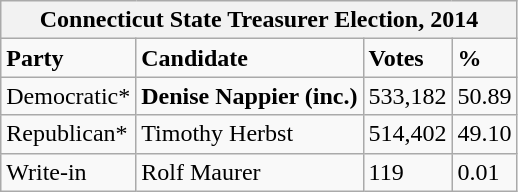<table class="wikitable">
<tr>
<th colspan="4">Connecticut State Treasurer Election, 2014</th>
</tr>
<tr>
<td><strong>Party</strong></td>
<td><strong>Candidate</strong></td>
<td><strong>Votes</strong></td>
<td><strong>%</strong></td>
</tr>
<tr>
<td>Democratic*</td>
<td><strong>Denise Nappier (inc.)</strong></td>
<td>533,182</td>
<td>50.89</td>
</tr>
<tr>
<td>Republican*</td>
<td>Timothy Herbst</td>
<td>514,402</td>
<td>49.10</td>
</tr>
<tr>
<td>Write-in</td>
<td>Rolf Maurer</td>
<td>119</td>
<td>0.01</td>
</tr>
</table>
